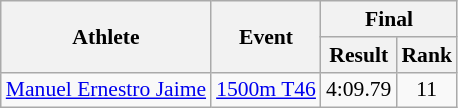<table class=wikitable style="font-size:90%">
<tr>
<th rowspan="2">Athlete</th>
<th rowspan="2">Event</th>
<th colspan="2">Final</th>
</tr>
<tr>
<th>Result</th>
<th>Rank</th>
</tr>
<tr align=center>
<td align=left><a href='#'>Manuel Ernestro Jaime</a></td>
<td align=left><a href='#'>1500m T46</a></td>
<td>4:09.79</td>
<td>11</td>
</tr>
</table>
